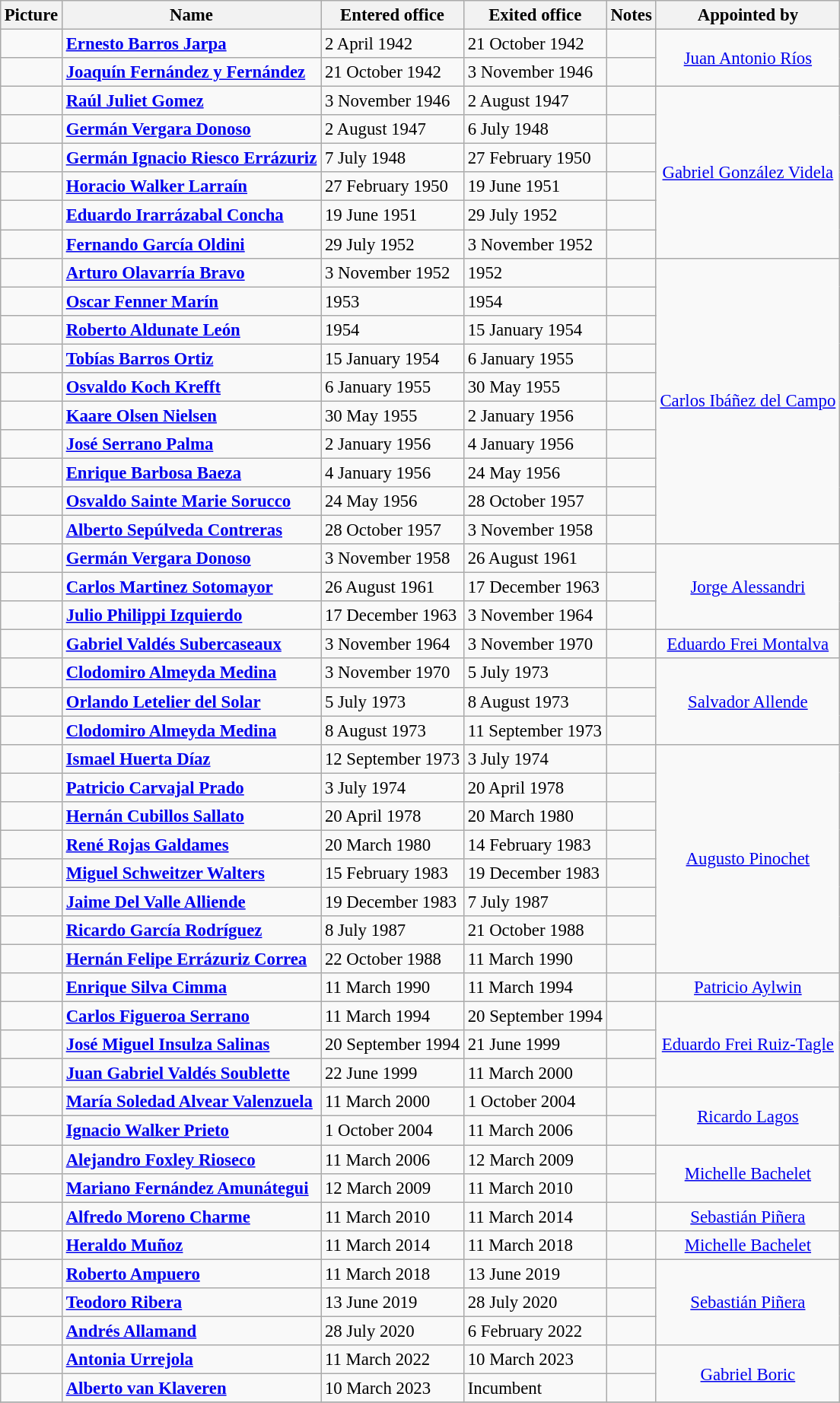<table class="wikitable" style="margin:1em auto; font-size:95%;">
<tr>
<th>Picture</th>
<th>Name</th>
<th>Entered office</th>
<th>Exited office</th>
<th>Notes</th>
<th>Appointed by</th>
</tr>
<tr>
<td></td>
<td><strong><a href='#'>Ernesto Barros Jarpa</a></strong></td>
<td>2 April 1942</td>
<td>21 October 1942</td>
<td></td>
<td rowspan=2 align=center><a href='#'>Juan Antonio Ríos</a></td>
</tr>
<tr>
<td></td>
<td><strong><a href='#'>Joaquín Fernández y Fernández</a></strong></td>
<td>21 October 1942</td>
<td>3 November 1946</td>
<td></td>
</tr>
<tr>
<td></td>
<td><strong><a href='#'>Raúl Juliet Gomez</a></strong></td>
<td>3 November 1946</td>
<td>2 August 1947</td>
<td></td>
<td rowspan=6 align=center><a href='#'>Gabriel González Videla</a></td>
</tr>
<tr>
<td></td>
<td><strong><a href='#'>Germán Vergara Donoso</a></strong></td>
<td>2 August 1947</td>
<td>6 July 1948</td>
<td></td>
</tr>
<tr>
<td></td>
<td><strong><a href='#'>Germán Ignacio Riesco Errázuriz</a></strong></td>
<td>7 July 1948</td>
<td>27 February 1950</td>
<td></td>
</tr>
<tr>
<td></td>
<td><strong><a href='#'>Horacio Walker Larraín</a></strong></td>
<td>27 February 1950</td>
<td>19 June 1951</td>
<td></td>
</tr>
<tr>
<td></td>
<td><strong><a href='#'>Eduardo Irarrázabal Concha</a></strong></td>
<td>19 June 1951</td>
<td>29 July 1952</td>
<td></td>
</tr>
<tr>
<td></td>
<td><strong><a href='#'>Fernando García Oldini</a></strong></td>
<td>29 July 1952</td>
<td>3 November 1952</td>
<td></td>
</tr>
<tr>
<td></td>
<td><strong><a href='#'>Arturo Olavarría Bravo</a></strong></td>
<td>3 November 1952</td>
<td>1952</td>
<td></td>
<td rowspan=10 align=center><a href='#'>Carlos Ibáñez del Campo</a></td>
</tr>
<tr>
<td></td>
<td><strong><a href='#'>Oscar Fenner Marín</a></strong></td>
<td>1953</td>
<td>1954</td>
<td></td>
</tr>
<tr>
<td></td>
<td><strong><a href='#'>Roberto Aldunate León</a></strong></td>
<td>1954</td>
<td>15 January 1954</td>
<td></td>
</tr>
<tr>
<td></td>
<td><strong><a href='#'>Tobías Barros Ortiz</a></strong></td>
<td>15 January 1954</td>
<td>6 January 1955</td>
<td></td>
</tr>
<tr>
<td></td>
<td><strong><a href='#'>Osvaldo Koch Krefft</a></strong></td>
<td>6 January 1955</td>
<td>30 May 1955</td>
<td></td>
</tr>
<tr>
<td></td>
<td><strong><a href='#'>Kaare Olsen Nielsen</a></strong></td>
<td>30 May 1955</td>
<td>2 January 1956</td>
<td></td>
</tr>
<tr>
<td></td>
<td><strong><a href='#'>José Serrano Palma</a></strong></td>
<td>2 January 1956</td>
<td>4 January 1956</td>
<td></td>
</tr>
<tr>
<td></td>
<td><strong><a href='#'>Enrique Barbosa Baeza</a></strong></td>
<td>4 January 1956</td>
<td>24 May 1956</td>
<td></td>
</tr>
<tr>
<td></td>
<td><strong><a href='#'>Osvaldo Sainte Marie Sorucco</a></strong></td>
<td>24 May 1956</td>
<td>28 October 1957</td>
<td></td>
</tr>
<tr>
<td></td>
<td><strong><a href='#'>Alberto Sepúlveda Contreras</a></strong></td>
<td>28 October 1957</td>
<td>3 November 1958</td>
<td></td>
</tr>
<tr>
<td></td>
<td><strong><a href='#'>Germán Vergara Donoso</a></strong></td>
<td>3 November 1958</td>
<td>26 August 1961</td>
<td></td>
<td rowspan=3 align=center><a href='#'>Jorge Alessandri</a></td>
</tr>
<tr>
<td></td>
<td><strong><a href='#'>Carlos Martinez Sotomayor</a></strong></td>
<td>26 August 1961</td>
<td>17 December 1963</td>
<td></td>
</tr>
<tr>
<td></td>
<td><strong><a href='#'>Julio Philippi Izquierdo</a></strong></td>
<td>17 December 1963</td>
<td>3 November 1964</td>
<td></td>
</tr>
<tr>
<td></td>
<td><strong><a href='#'>Gabriel Valdés Subercaseaux</a></strong></td>
<td>3 November 1964</td>
<td>3 November 1970</td>
<td></td>
<td align=center><a href='#'>Eduardo Frei Montalva</a></td>
</tr>
<tr>
<td></td>
<td><strong><a href='#'>Clodomiro Almeyda Medina</a></strong></td>
<td>3 November 1970</td>
<td>5 July 1973</td>
<td></td>
<td rowspan=3 align=center><a href='#'>Salvador Allende</a></td>
</tr>
<tr>
<td></td>
<td><strong><a href='#'>Orlando Letelier del Solar</a></strong></td>
<td>5 July 1973</td>
<td>8 August 1973</td>
<td></td>
</tr>
<tr>
<td></td>
<td><strong><a href='#'>Clodomiro Almeyda Medina</a></strong></td>
<td>8 August 1973</td>
<td>11 September 1973</td>
<td></td>
</tr>
<tr>
<td></td>
<td><strong><a href='#'>Ismael Huerta Díaz</a></strong></td>
<td>12 September 1973</td>
<td>3 July 1974</td>
<td></td>
<td rowspan=8 align=center><a href='#'>Augusto Pinochet</a></td>
</tr>
<tr>
<td></td>
<td><strong><a href='#'>Patricio Carvajal Prado</a></strong></td>
<td>3 July 1974</td>
<td>20 April 1978</td>
<td></td>
</tr>
<tr>
<td></td>
<td><strong><a href='#'>Hernán Cubillos Sallato</a></strong></td>
<td>20 April 1978</td>
<td>20 March 1980</td>
<td></td>
</tr>
<tr>
<td></td>
<td><strong><a href='#'>René Rojas Galdames</a></strong></td>
<td>20 March 1980</td>
<td>14 February 1983</td>
<td></td>
</tr>
<tr>
<td></td>
<td><strong><a href='#'>Miguel Schweitzer Walters</a></strong></td>
<td>15 February 1983</td>
<td>19 December 1983</td>
<td></td>
</tr>
<tr>
<td></td>
<td><strong><a href='#'>Jaime Del Valle Alliende</a></strong></td>
<td>19 December 1983</td>
<td>7 July 1987</td>
<td></td>
</tr>
<tr>
<td></td>
<td><strong><a href='#'>Ricardo García Rodríguez</a></strong></td>
<td>8 July 1987</td>
<td>21 October 1988</td>
<td></td>
</tr>
<tr>
<td></td>
<td><strong><a href='#'>Hernán Felipe Errázuriz Correa</a></strong></td>
<td>22 October 1988</td>
<td>11 March 1990</td>
<td></td>
</tr>
<tr>
<td></td>
<td><strong><a href='#'>Enrique Silva Cimma</a></strong></td>
<td>11 March 1990</td>
<td>11 March 1994</td>
<td></td>
<td align=center><a href='#'>Patricio Aylwin</a></td>
</tr>
<tr>
<td></td>
<td><strong><a href='#'>Carlos Figueroa Serrano</a></strong></td>
<td>11 March 1994</td>
<td>20 September 1994</td>
<td></td>
<td rowspan=3 align=center><a href='#'>Eduardo Frei Ruiz-Tagle</a></td>
</tr>
<tr>
<td></td>
<td><strong><a href='#'>José Miguel Insulza Salinas</a></strong></td>
<td>20 September 1994</td>
<td>21 June 1999</td>
<td></td>
</tr>
<tr>
<td></td>
<td><strong><a href='#'>Juan Gabriel Valdés Soublette</a></strong></td>
<td>22 June 1999</td>
<td>11 March 2000</td>
<td></td>
</tr>
<tr>
<td></td>
<td><strong><a href='#'>María Soledad Alvear Valenzuela</a></strong></td>
<td>11 March 2000</td>
<td>1 October 2004</td>
<td></td>
<td rowspan=2 align=center><a href='#'>Ricardo Lagos</a></td>
</tr>
<tr>
<td></td>
<td><strong><a href='#'>Ignacio Walker Prieto</a></strong></td>
<td>1 October 2004</td>
<td>11 March 2006</td>
<td></td>
</tr>
<tr>
<td></td>
<td><strong><a href='#'>Alejandro Foxley Rioseco</a></strong></td>
<td>11 March 2006</td>
<td>12 March 2009</td>
<td></td>
<td rowspan=2 align=center><a href='#'>Michelle Bachelet</a></td>
</tr>
<tr>
<td></td>
<td><strong><a href='#'>Mariano Fernández Amunátegui</a></strong></td>
<td>12 March 2009</td>
<td>11 March 2010</td>
<td></td>
</tr>
<tr>
<td></td>
<td><strong><a href='#'>Alfredo Moreno Charme</a></strong></td>
<td>11 March 2010</td>
<td>11 March 2014</td>
<td></td>
<td align=center><a href='#'>Sebastián Piñera</a></td>
</tr>
<tr>
<td></td>
<td><strong><a href='#'>Heraldo Muñoz</a></strong></td>
<td>11 March 2014</td>
<td>11 March 2018</td>
<td></td>
<td align=center><a href='#'>Michelle Bachelet</a></td>
</tr>
<tr>
<td></td>
<td><strong><a href='#'>Roberto Ampuero</a></strong></td>
<td>11 March 2018</td>
<td>13 June 2019</td>
<td></td>
<td rowspan=3 align=center><a href='#'>Sebastián Piñera</a></td>
</tr>
<tr>
<td></td>
<td><strong><a href='#'>Teodoro Ribera</a></strong></td>
<td>13 June 2019</td>
<td>28 July 2020</td>
<td></td>
</tr>
<tr>
<td></td>
<td><strong><a href='#'>Andrés Allamand</a></strong></td>
<td>28 July 2020</td>
<td>6 February 2022</td>
<td></td>
</tr>
<tr>
<td></td>
<td><strong><a href='#'>Antonia Urrejola</a></strong></td>
<td>11 March 2022</td>
<td>10 March 2023</td>
<td></td>
<td rowspan=2 align=center><a href='#'>Gabriel Boric</a></td>
</tr>
<tr>
<td></td>
<td><strong><a href='#'>Alberto van Klaveren</a></strong></td>
<td>10 March 2023</td>
<td>Incumbent</td>
<td></td>
</tr>
<tr>
</tr>
</table>
